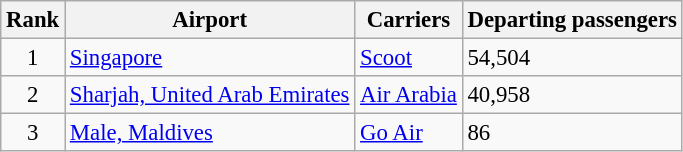<table class="wikitable sortable" style="font-size: 95%">
<tr>
<th>Rank</th>
<th>Airport</th>
<th>Carriers</th>
<th>Departing passengers</th>
</tr>
<tr>
<td style="text-align:center;">1</td>
<td> <a href='#'>Singapore</a></td>
<td><a href='#'>Scoot</a></td>
<td>54,504</td>
</tr>
<tr>
<td style="text-align:center;">2</td>
<td> <a href='#'>Sharjah, United Arab Emirates</a></td>
<td><a href='#'>Air Arabia</a></td>
<td>40,958</td>
</tr>
<tr>
<td style="text-align:center;">3</td>
<td> <a href='#'>Male, Maldives</a></td>
<td><a href='#'>Go Air</a></td>
<td>86</td>
</tr>
</table>
